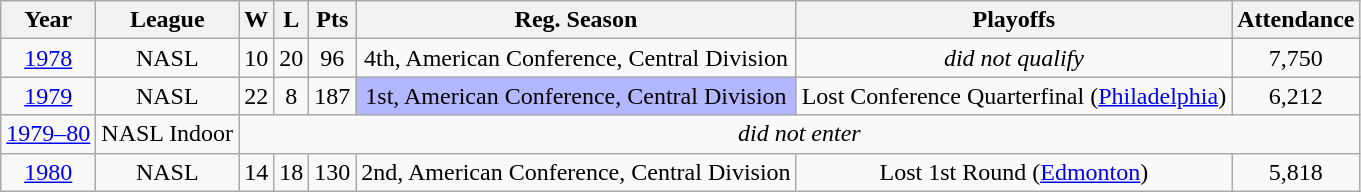<table class="wikitable" style="text-align:center">
<tr>
<th>Year</th>
<th>League</th>
<th>W</th>
<th>L</th>
<th>Pts</th>
<th>Reg. Season</th>
<th>Playoffs</th>
<th>Attendance</th>
</tr>
<tr>
<td><a href='#'>1978</a></td>
<td>NASL</td>
<td>10</td>
<td>20</td>
<td>96</td>
<td>4th, American Conference, Central Division</td>
<td><em>did not qualify</em></td>
<td>7,750</td>
</tr>
<tr>
<td><a href='#'>1979</a></td>
<td>NASL</td>
<td>22</td>
<td>8</td>
<td>187</td>
<td bgcolor="B3B7FF">1st, American Conference, Central Division</td>
<td>Lost Conference Quarterfinal (<a href='#'>Philadelphia</a>)</td>
<td>6,212</td>
</tr>
<tr>
<td><a href='#'>1979–80</a></td>
<td>NASL Indoor</td>
<td colspan=6><em>did not enter</em></td>
</tr>
<tr>
<td><a href='#'>1980</a></td>
<td>NASL</td>
<td>14</td>
<td>18</td>
<td>130</td>
<td>2nd, American Conference, Central Division</td>
<td>Lost 1st Round (<a href='#'>Edmonton</a>)</td>
<td>5,818</td>
</tr>
</table>
